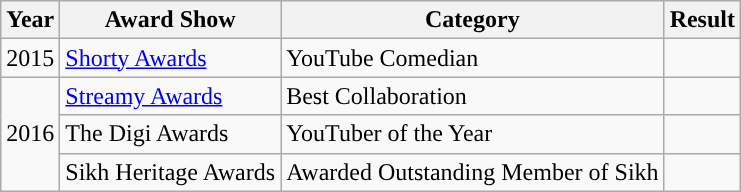<table class="wikitable">
<tr>
<th>Year</th>
<th>Award Show</th>
<th>Category</th>
<th>Result</th>
</tr>
<tr>
<td>2015</td>
<td><a href='#'>Shorty Awards</a></td>
<td>YouTube Comedian</td>
<td></td>
</tr>
<tr>
<td rowspan="3”">2016</td>
<td><a href='#'>Streamy Awards</a></td>
<td>Best Collaboration</td>
<td></td>
</tr>
<tr>
<td>The Digi Awards</td>
<td>YouTuber of the Year</td>
<td></td>
</tr>
<tr>
<td>Sikh Heritage Awards</td>
<td>Awarded Outstanding Member of Sikh</td>
<td></td>
</tr>
</table>
